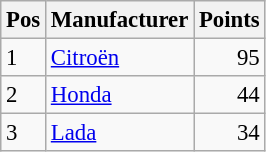<table class="wikitable" style="font-size: 95%;">
<tr>
<th>Pos</th>
<th>Manufacturer</th>
<th>Points</th>
</tr>
<tr>
<td>1</td>
<td> <a href='#'>Citroën</a></td>
<td align="right">95</td>
</tr>
<tr>
<td>2</td>
<td> <a href='#'>Honda</a></td>
<td align="right">44</td>
</tr>
<tr>
<td>3</td>
<td> <a href='#'>Lada</a></td>
<td align="right">34</td>
</tr>
</table>
